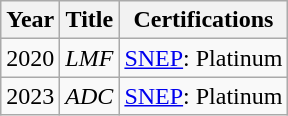<table class="wikitable">
<tr>
<th>Year</th>
<th>Title</th>
<th>Certifications</th>
</tr>
<tr>
<td>2020</td>
<td><em>LMF</em></td>
<td><a href='#'>SNEP</a>: Platinum</td>
</tr>
<tr>
<td>2023</td>
<td><em>ADC</em></td>
<td><a href='#'>SNEP</a>: Platinum</td>
</tr>
</table>
